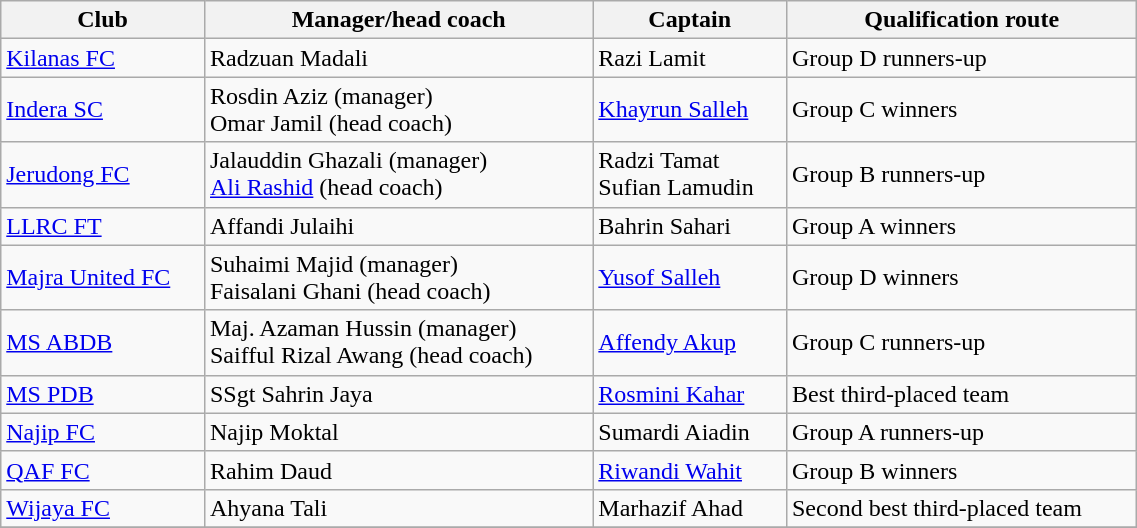<table class="wikitable sortable" style="font-size:100%; width:60%">
<tr>
<th>Club</th>
<th>Manager/head coach</th>
<th>Captain</th>
<th>Qualification route</th>
</tr>
<tr>
<td><a href='#'>Kilanas FC</a></td>
<td>Radzuan Madali</td>
<td>Razi Lamit</td>
<td>Group D runners-up</td>
</tr>
<tr>
<td><a href='#'>Indera SC</a></td>
<td>Rosdin Aziz (manager)<br>Omar Jamil (head coach)</td>
<td><a href='#'>Khayrun Salleh</a></td>
<td>Group C winners</td>
</tr>
<tr>
<td><a href='#'>Jerudong FC</a></td>
<td>Jalauddin Ghazali (manager)<br><a href='#'>Ali Rashid</a> (head coach)</td>
<td>Radzi Tamat<br>Sufian Lamudin</td>
<td>Group B runners-up</td>
</tr>
<tr>
<td><a href='#'>LLRC FT</a></td>
<td>Affandi Julaihi</td>
<td>Bahrin Sahari</td>
<td>Group A winners</td>
</tr>
<tr>
<td><a href='#'>Majra United FC</a></td>
<td>Suhaimi Majid (manager)<br>Faisalani Ghani (head coach)</td>
<td><a href='#'>Yusof Salleh</a></td>
<td>Group D winners</td>
</tr>
<tr>
<td><a href='#'>MS ABDB</a></td>
<td>Maj. Azaman Hussin (manager)<br>Saifful Rizal Awang (head coach)</td>
<td><a href='#'>Affendy Akup</a></td>
<td>Group C runners-up</td>
</tr>
<tr>
<td><a href='#'>MS PDB</a></td>
<td>SSgt Sahrin Jaya</td>
<td><a href='#'>Rosmini Kahar</a></td>
<td>Best third-placed team</td>
</tr>
<tr>
<td><a href='#'>Najip FC</a></td>
<td>Najip Moktal</td>
<td>Sumardi Aiadin</td>
<td>Group A runners-up</td>
</tr>
<tr>
<td><a href='#'>QAF FC</a></td>
<td>Rahim Daud</td>
<td><a href='#'>Riwandi Wahit</a></td>
<td>Group B winners</td>
</tr>
<tr>
<td><a href='#'>Wijaya FC</a></td>
<td>Ahyana Tali</td>
<td>Marhazif Ahad</td>
<td>Second best third-placed team</td>
</tr>
<tr>
</tr>
</table>
